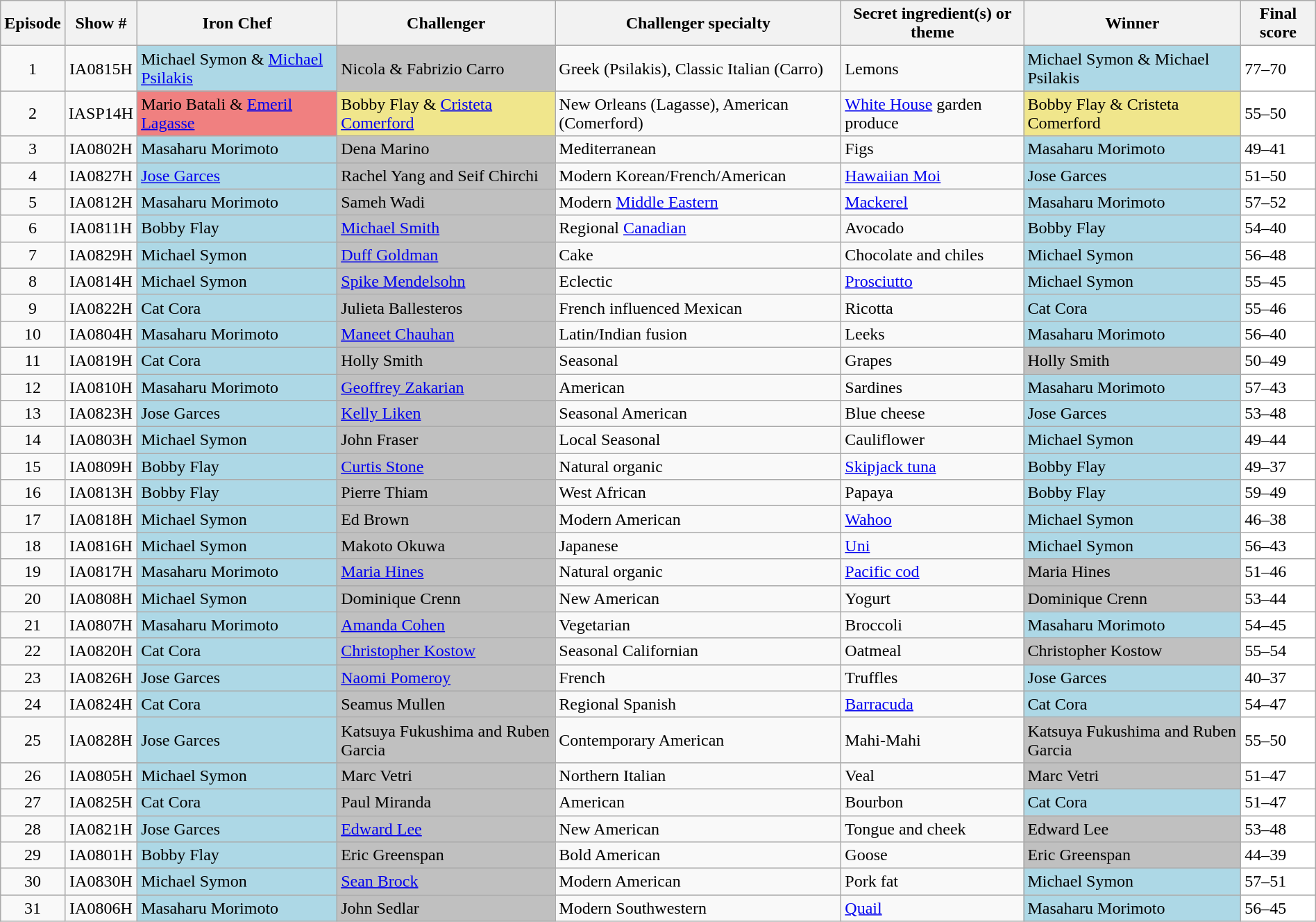<table class="wikitable sortable" width="100%">
<tr>
<th><span>Episode</span></th>
<th><span>Show #</span></th>
<th><span>Iron Chef</span></th>
<th><span>Challenger</span></th>
<th><span>Challenger specialty</span></th>
<th><span>Secret ingredient(s) or theme</span></th>
<th><span>Winner</span></th>
<th><span>Final score</span></th>
</tr>
<tr>
<td style="text-align:center">1</td>
<td style="text-align:center">IA0815H</td>
<td style="background:lightblue">Michael Symon & <a href='#'>Michael Psilakis</a></td>
<td style="background:silver">Nicola & Fabrizio Carro</td>
<td>Greek (Psilakis), Classic Italian (Carro)</td>
<td>Lemons</td>
<td style="background:lightblue">Michael Symon & Michael Psilakis</td>
<td style="background:white">77–70</td>
</tr>
<tr>
<td style="text-align:center">2</td>
<td style="text-align:center">IASP14H</td>
<td style="background:lightcoral">Mario Batali & <a href='#'>Emeril Lagasse</a></td>
<td style="background:Khaki">Bobby Flay &  <a href='#'>Cristeta Comerford</a></td>
<td>New Orleans (Lagasse), American (Comerford)</td>
<td><a href='#'>White House</a> garden produce</td>
<td style="background:Khaki">Bobby Flay & Cristeta Comerford</td>
<td style="background:white">55–50</td>
</tr>
<tr>
<td style="text-align:center">3</td>
<td style="text-align:center">IA0802H</td>
<td style="background:lightblue">Masaharu Morimoto</td>
<td style="background:silver">Dena Marino</td>
<td>Mediterranean</td>
<td>Figs</td>
<td style="background:lightblue">Masaharu Morimoto</td>
<td style="background:white">49–41</td>
</tr>
<tr>
<td style="text-align:center">4</td>
<td style="text-align:center">IA0827H</td>
<td style="background:lightblue"><a href='#'>Jose Garces</a></td>
<td style="background:silver">Rachel Yang and Seif Chirchi</td>
<td>Modern Korean/French/American</td>
<td><a href='#'>Hawaiian Moi</a></td>
<td style="background:lightblue">Jose Garces</td>
<td style="background:white">51–50</td>
</tr>
<tr>
<td style="text-align:center">5</td>
<td style="text-align:center">IA0812H</td>
<td style="background:lightblue">Masaharu Morimoto</td>
<td style="background:silver">Sameh Wadi</td>
<td>Modern <a href='#'>Middle Eastern</a></td>
<td><a href='#'>Mackerel</a></td>
<td style="background:lightblue">Masaharu Morimoto</td>
<td style="background:white">57–52</td>
</tr>
<tr>
<td style="text-align:center">6</td>
<td style="text-align:center">IA0811H</td>
<td style="background:lightblue">Bobby Flay</td>
<td style="background:silver"><a href='#'>Michael Smith</a></td>
<td>Regional <a href='#'>Canadian</a></td>
<td>Avocado</td>
<td style="background:lightblue">Bobby Flay</td>
<td style="background:white">54–40</td>
</tr>
<tr>
<td style="text-align:center">7</td>
<td style="text-align:center">IA0829H</td>
<td style="background:lightblue">Michael Symon</td>
<td style="background:silver"><a href='#'>Duff Goldman</a></td>
<td>Cake</td>
<td>Chocolate and chiles</td>
<td style="background:lightblue">Michael Symon</td>
<td style="background:white">56–48</td>
</tr>
<tr>
<td style="text-align:center">8</td>
<td style="text-align:center">IA0814H</td>
<td style="background:lightblue">Michael Symon</td>
<td style="background:silver"><a href='#'>Spike Mendelsohn</a></td>
<td>Eclectic</td>
<td><a href='#'>Prosciutto</a></td>
<td style="background:lightblue">Michael Symon</td>
<td style="background:white">55–45</td>
</tr>
<tr>
<td style="text-align:center">9</td>
<td style="text-align:center">IA0822H</td>
<td style="background:lightblue">Cat Cora</td>
<td style="background:silver">Julieta Ballesteros</td>
<td>French influenced Mexican</td>
<td>Ricotta</td>
<td style="background:lightblue">Cat Cora</td>
<td style="background:white">55–46</td>
</tr>
<tr>
<td style="text-align:center">10</td>
<td style="text-align:center">IA0804H</td>
<td style="background:lightblue">Masaharu Morimoto</td>
<td style="background:silver"><a href='#'>Maneet Chauhan</a></td>
<td>Latin/Indian fusion</td>
<td>Leeks</td>
<td style="background:lightblue">Masaharu Morimoto</td>
<td style="background:white">56–40</td>
</tr>
<tr>
<td style="text-align:center">11</td>
<td style="text-align:center">IA0819H</td>
<td style="background:lightblue">Cat Cora</td>
<td style="background:silver">Holly Smith</td>
<td>Seasonal</td>
<td>Grapes</td>
<td style="background:silver">Holly Smith</td>
<td style="background:white">50–49</td>
</tr>
<tr>
<td style="text-align:center">12</td>
<td style="text-align:center">IA0810H</td>
<td style="background:lightblue">Masaharu Morimoto</td>
<td style="background:silver"><a href='#'>Geoffrey Zakarian</a></td>
<td>American</td>
<td>Sardines</td>
<td style="background:lightblue">Masaharu Morimoto</td>
<td style="background:white">57–43</td>
</tr>
<tr>
<td style="text-align:center">13</td>
<td style="text-align:center">IA0823H</td>
<td style="background:lightblue">Jose Garces</td>
<td style="background:silver"><a href='#'>Kelly Liken</a></td>
<td>Seasonal American</td>
<td>Blue cheese</td>
<td style="background:lightblue">Jose Garces</td>
<td style="background:white">53–48</td>
</tr>
<tr>
<td style="text-align:center">14</td>
<td style="text-align:center">IA0803H</td>
<td style="background:lightblue">Michael Symon</td>
<td style="background:silver">John Fraser</td>
<td>Local Seasonal</td>
<td>Cauliflower</td>
<td style="background:lightblue">Michael Symon</td>
<td style="background:white">49–44</td>
</tr>
<tr>
<td style="text-align:center">15</td>
<td style="text-align:center">IA0809H</td>
<td style="background:lightblue">Bobby Flay</td>
<td style="background:silver"><a href='#'>Curtis Stone</a></td>
<td>Natural organic</td>
<td><a href='#'>Skipjack tuna</a></td>
<td style="background:lightblue">Bobby Flay</td>
<td style="background:white">49–37</td>
</tr>
<tr>
<td style="text-align:center">16</td>
<td style="text-align:center">IA0813H</td>
<td style="background:lightblue">Bobby Flay</td>
<td style="background:silver">Pierre Thiam</td>
<td>West African</td>
<td>Papaya</td>
<td style="background:lightblue">Bobby Flay</td>
<td style="background:white">59–49</td>
</tr>
<tr>
<td style="text-align:center">17</td>
<td style="text-align:center">IA0818H</td>
<td style="background:lightblue">Michael Symon</td>
<td style="background:silver">Ed Brown</td>
<td>Modern American</td>
<td><a href='#'>Wahoo</a></td>
<td style="background:lightblue">Michael Symon</td>
<td style="background:white">46–38</td>
</tr>
<tr>
<td style="text-align:center">18</td>
<td style="text-align:center">IA0816H</td>
<td style="background:lightblue">Michael Symon</td>
<td style="background:silver">Makoto Okuwa</td>
<td>Japanese</td>
<td><a href='#'>Uni</a></td>
<td style="background:lightblue">Michael Symon</td>
<td style="background:white">56–43</td>
</tr>
<tr>
<td style="text-align:center">19</td>
<td style="text-align:center">IA0817H</td>
<td style="background:lightblue">Masaharu Morimoto</td>
<td style="background:silver"><a href='#'>Maria Hines</a></td>
<td>Natural organic</td>
<td><a href='#'>Pacific cod</a></td>
<td style="background:silver">Maria Hines</td>
<td style="background:white">51–46</td>
</tr>
<tr>
<td style="text-align:center">20</td>
<td style="text-align:center">IA0808H</td>
<td style="background:lightblue">Michael Symon</td>
<td style="background:silver">Dominique Crenn</td>
<td>New American</td>
<td>Yogurt</td>
<td style="background:silver">Dominique Crenn</td>
<td style="background:white">53–44</td>
</tr>
<tr>
<td style="text-align:center">21</td>
<td style="text-align:center">IA0807H</td>
<td style="background:lightblue">Masaharu Morimoto</td>
<td style="background:silver"><a href='#'>Amanda Cohen</a></td>
<td>Vegetarian</td>
<td>Broccoli</td>
<td style="background:lightblue">Masaharu Morimoto</td>
<td style="background:white">54–45</td>
</tr>
<tr>
<td style="text-align:center">22</td>
<td style="text-align:center">IA0820H</td>
<td style="background:lightblue">Cat Cora</td>
<td style="background:silver"><a href='#'>Christopher Kostow</a></td>
<td>Seasonal Californian</td>
<td>Oatmeal</td>
<td style="background:silver">Christopher Kostow</td>
<td style="background:white">55–54</td>
</tr>
<tr>
<td style="text-align:center">23</td>
<td style="text-align:center">IA0826H</td>
<td style="background:lightblue">Jose Garces</td>
<td style="background:silver"><a href='#'>Naomi Pomeroy</a></td>
<td>French</td>
<td>Truffles</td>
<td style="background:lightblue">Jose Garces</td>
<td style="background:white">40–37</td>
</tr>
<tr>
<td style="text-align:center">24</td>
<td style="text-align:center">IA0824H</td>
<td style="background:lightblue">Cat Cora</td>
<td style="background:silver">Seamus Mullen</td>
<td>Regional Spanish</td>
<td><a href='#'>Barracuda</a></td>
<td style="background:lightblue">Cat Cora</td>
<td style="background:white">54–47</td>
</tr>
<tr>
<td style="text-align:center">25</td>
<td style="text-align:center">IA0828H</td>
<td style="background:lightblue">Jose Garces</td>
<td style="background:silver">Katsuya Fukushima and Ruben Garcia</td>
<td>Contemporary American</td>
<td>Mahi-Mahi</td>
<td style="background:silver">Katsuya Fukushima and Ruben Garcia</td>
<td style="background:white">55–50</td>
</tr>
<tr>
<td style="text-align:center">26</td>
<td style="text-align:center">IA0805H</td>
<td style="background:lightblue">Michael Symon</td>
<td style="background:silver">Marc Vetri</td>
<td>Northern Italian</td>
<td>Veal</td>
<td style="background:silver">Marc Vetri</td>
<td style="background:white">51–47</td>
</tr>
<tr>
<td style="text-align:center">27</td>
<td style="text-align:center">IA0825H</td>
<td style="background:lightblue">Cat Cora</td>
<td style="background:silver">Paul Miranda</td>
<td>American</td>
<td>Bourbon</td>
<td style="background:lightblue">Cat Cora</td>
<td style="background:white">51–47</td>
</tr>
<tr>
<td style="text-align:center">28</td>
<td style="text-align:center">IA0821H</td>
<td style="background:lightblue">Jose Garces</td>
<td style="background:silver"><a href='#'>Edward Lee</a></td>
<td>New American</td>
<td>Tongue and cheek</td>
<td style="background:silver">Edward Lee</td>
<td style="background:white">53–48</td>
</tr>
<tr>
<td style="text-align:center">29</td>
<td style="text-align:center">IA0801H</td>
<td style="background:lightblue">Bobby Flay</td>
<td style="background:silver">Eric Greenspan</td>
<td>Bold American</td>
<td>Goose</td>
<td style="background:silver">Eric Greenspan</td>
<td style="background:white">44–39</td>
</tr>
<tr>
<td style="text-align:center">30</td>
<td style="text-align:center">IA0830H</td>
<td style="background:lightblue">Michael Symon</td>
<td style="background:silver"><a href='#'>Sean Brock</a></td>
<td>Modern American</td>
<td>Pork fat</td>
<td style="background:lightblue">Michael Symon</td>
<td style="background:white">57–51</td>
</tr>
<tr>
<td style="text-align:center">31</td>
<td style="text-align:center">IA0806H</td>
<td style="background:lightblue">Masaharu Morimoto</td>
<td style="background:silver">John Sedlar</td>
<td>Modern Southwestern</td>
<td><a href='#'>Quail</a></td>
<td style="background:lightblue">Masaharu Morimoto</td>
<td style="background:white">56–45</td>
</tr>
</table>
